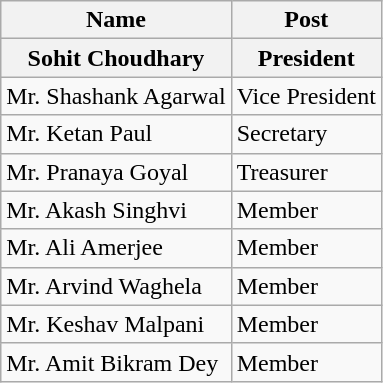<table class="wikitable">
<tr>
<th>Name</th>
<th>Post</th>
</tr>
<tr>
<th>Sohit Choudhary</th>
<th>President</th>
</tr>
<tr>
<td>Mr. Shashank Agarwal</td>
<td>Vice President</td>
</tr>
<tr>
<td>Mr. Ketan Paul</td>
<td>Secretary</td>
</tr>
<tr>
<td>Mr. Pranaya Goyal</td>
<td>Treasurer</td>
</tr>
<tr>
<td>Mr. Akash Singhvi</td>
<td>Member</td>
</tr>
<tr>
<td>Mr. Ali Amerjee</td>
<td>Member</td>
</tr>
<tr>
<td>Mr. Arvind Waghela</td>
<td>Member</td>
</tr>
<tr>
<td>Mr. Keshav Malpani</td>
<td>Member</td>
</tr>
<tr>
<td>Mr. Amit Bikram Dey</td>
<td>Member</td>
</tr>
</table>
